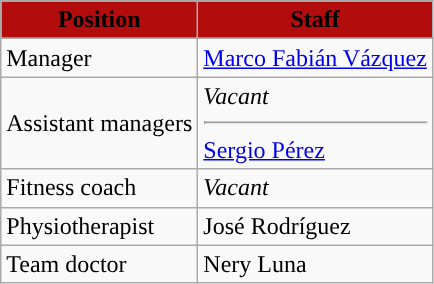<table class="wikitable">
<tr>
<th style=background-color:#B30C0C;color:black>Position</th>
<th style=background-color:#B30C0C;color:black>Staff</th>
</tr>
<tr>
</tr>
<tr>
<td>Manager</td>
<td> <a href='#'>Marco Fabián Vázquez</a></td>
</tr>
<tr>
<td>Assistant managers</td>
<td><em>Vacant</em><hr> <a href='#'>Sergio Pérez</a></td>
</tr>
<tr>
<td>Fitness coach</td>
<td><em>Vacant</em></td>
</tr>
<tr>
<td>Physiotherapist</td>
<td> José Rodríguez</td>
</tr>
<tr>
<td>Team doctor</td>
<td> Nery Luna</td>
</tr>
</table>
